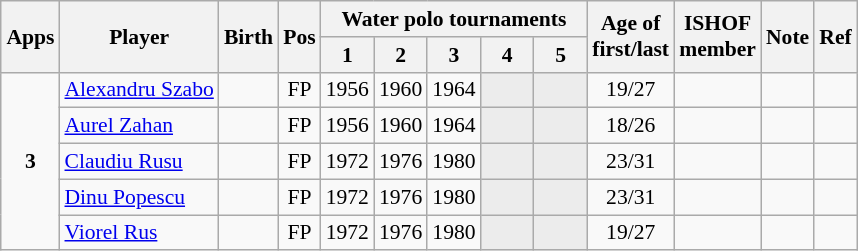<table class="wikitable sortable" style="text-align: center; font-size: 90%; margin-left: 1em;">
<tr>
<th rowspan="2">Apps</th>
<th rowspan="2">Player</th>
<th rowspan="2">Birth</th>
<th rowspan="2">Pos</th>
<th colspan="5">Water polo tournaments</th>
<th rowspan="2">Age of<br>first/last</th>
<th rowspan="2">ISHOF<br>member</th>
<th rowspan="2">Note</th>
<th rowspan="2" class="unsortable">Ref</th>
</tr>
<tr>
<th>1</th>
<th style="width: 2em;" class="unsortable">2</th>
<th style="width: 2em;" class="unsortable">3</th>
<th style="width: 2em;" class="unsortable">4</th>
<th style="width: 2em;" class="unsortable">5</th>
</tr>
<tr>
<td rowspan="5"><strong>3</strong></td>
<td style="text-align: left;" data-sort-value="Szabo, Alexandru"><a href='#'>Alexandru Szabo</a></td>
<td></td>
<td>FP</td>
<td>1956</td>
<td>1960</td>
<td>1964</td>
<td style="background-color: #ececec;"></td>
<td style="background-color: #ececec;"></td>
<td>19/27</td>
<td></td>
<td style="text-align: left;"></td>
<td></td>
</tr>
<tr>
<td style="text-align: left;" data-sort-value="Zahan, Aurel"><a href='#'>Aurel Zahan</a></td>
<td></td>
<td>FP</td>
<td>1956</td>
<td>1960</td>
<td>1964</td>
<td style="background-color: #ececec;"></td>
<td style="background-color: #ececec;"></td>
<td>18/26</td>
<td></td>
<td style="text-align: left;"></td>
<td></td>
</tr>
<tr>
<td style="text-align: left;" data-sort-value="Rusu, Claudiu"><a href='#'>Claudiu Rusu</a></td>
<td></td>
<td>FP</td>
<td>1972</td>
<td>1976</td>
<td>1980</td>
<td style="background-color: #ececec;"></td>
<td style="background-color: #ececec;"></td>
<td>23/31</td>
<td></td>
<td style="text-align: left;"></td>
<td></td>
</tr>
<tr>
<td style="text-align: left;" data-sort-value="Popescu, Dinu"><a href='#'>Dinu Popescu</a></td>
<td></td>
<td>FP</td>
<td>1972</td>
<td>1976</td>
<td>1980</td>
<td style="background-color: #ececec;"></td>
<td style="background-color: #ececec;"></td>
<td>23/31</td>
<td></td>
<td style="text-align: left;"></td>
<td></td>
</tr>
<tr>
<td style="text-align: left;" data-sort-value="Rus, Viorel"><a href='#'>Viorel Rus</a></td>
<td></td>
<td>FP</td>
<td>1972</td>
<td>1976</td>
<td>1980</td>
<td style="background-color: #ececec;"></td>
<td style="background-color: #ececec;"></td>
<td>19/27</td>
<td></td>
<td style="text-align: left;"></td>
<td></td>
</tr>
</table>
